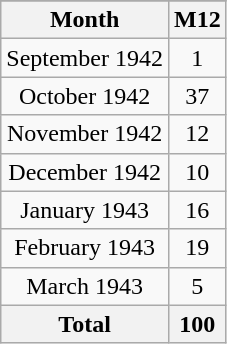<table class="wikitable">
<tr style="vertical-align:top; text-align:center; ">
</tr>
<tr style="vertical-align:top; text-align:center;">
<th>Month</th>
<th>M12</th>
</tr>
<tr style="vertical-align:top; text-align:center;">
<td>September 1942</td>
<td>1</td>
</tr>
<tr style="vertical-align:top; text-align:center;">
<td>October 1942</td>
<td>37</td>
</tr>
<tr style="vertical-align:top; text-align:center;">
<td>November 1942</td>
<td>12</td>
</tr>
<tr style="vertical-align:top; text-align:center;">
<td>December 1942</td>
<td>10</td>
</tr>
<tr style="vertical-align:top; text-align:center;">
<td>January 1943</td>
<td>16</td>
</tr>
<tr style="vertical-align:top; text-align:center;">
<td>February 1943</td>
<td>19</td>
</tr>
<tr style="vertical-align:top; text-align:center;">
<td>March 1943</td>
<td>5</td>
</tr>
<tr style="vertical-align:top; text-align:center;">
<th>Total</th>
<th>100</th>
</tr>
</table>
